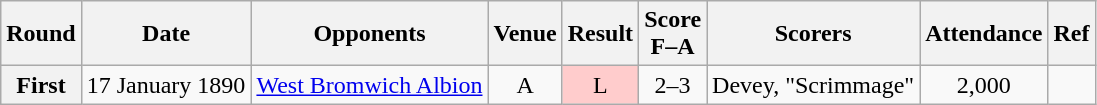<table class="wikitable" style="text-align:center">
<tr>
<th scope="col">Round</th>
<th scope="col">Date</th>
<th scope="col">Opponents</th>
<th scope="col">Venue</th>
<th scope="col">Result</th>
<th scope="col">Score<br>F–A</th>
<th scope="col">Scorers</th>
<th scope="col">Attendance</th>
<th scope="col">Ref</th>
</tr>
<tr>
<th scope="row">First</th>
<td align="left">17 January 1890</td>
<td align="left"><a href='#'>West Bromwich Albion</a></td>
<td>A</td>
<td style=background:#fcc>L</td>
<td>2–3</td>
<td align="left">Devey, "Scrimmage"</td>
<td>2,000</td>
<td></td>
</tr>
</table>
